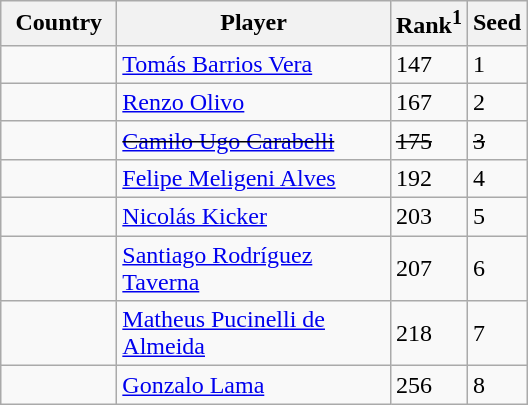<table class="sortable wikitable">
<tr>
<th width="70">Country</th>
<th width="175">Player</th>
<th>Rank<sup>1</sup></th>
<th>Seed</th>
</tr>
<tr>
<td></td>
<td><a href='#'>Tomás Barrios Vera</a></td>
<td>147</td>
<td>1</td>
</tr>
<tr>
<td></td>
<td><a href='#'>Renzo Olivo</a></td>
<td>167</td>
<td>2</td>
</tr>
<tr>
<td><s></s></td>
<td><s><a href='#'>Camilo Ugo Carabelli</a></s></td>
<td><s>175</s></td>
<td><s>3</s></td>
</tr>
<tr>
<td></td>
<td><a href='#'>Felipe Meligeni Alves</a></td>
<td>192</td>
<td>4</td>
</tr>
<tr>
<td></td>
<td><a href='#'>Nicolás Kicker</a></td>
<td>203</td>
<td>5</td>
</tr>
<tr>
<td></td>
<td><a href='#'>Santiago Rodríguez Taverna</a></td>
<td>207</td>
<td>6</td>
</tr>
<tr>
<td></td>
<td><a href='#'>Matheus Pucinelli de Almeida</a></td>
<td>218</td>
<td>7</td>
</tr>
<tr>
<td></td>
<td><a href='#'>Gonzalo Lama</a></td>
<td>256</td>
<td>8</td>
</tr>
</table>
